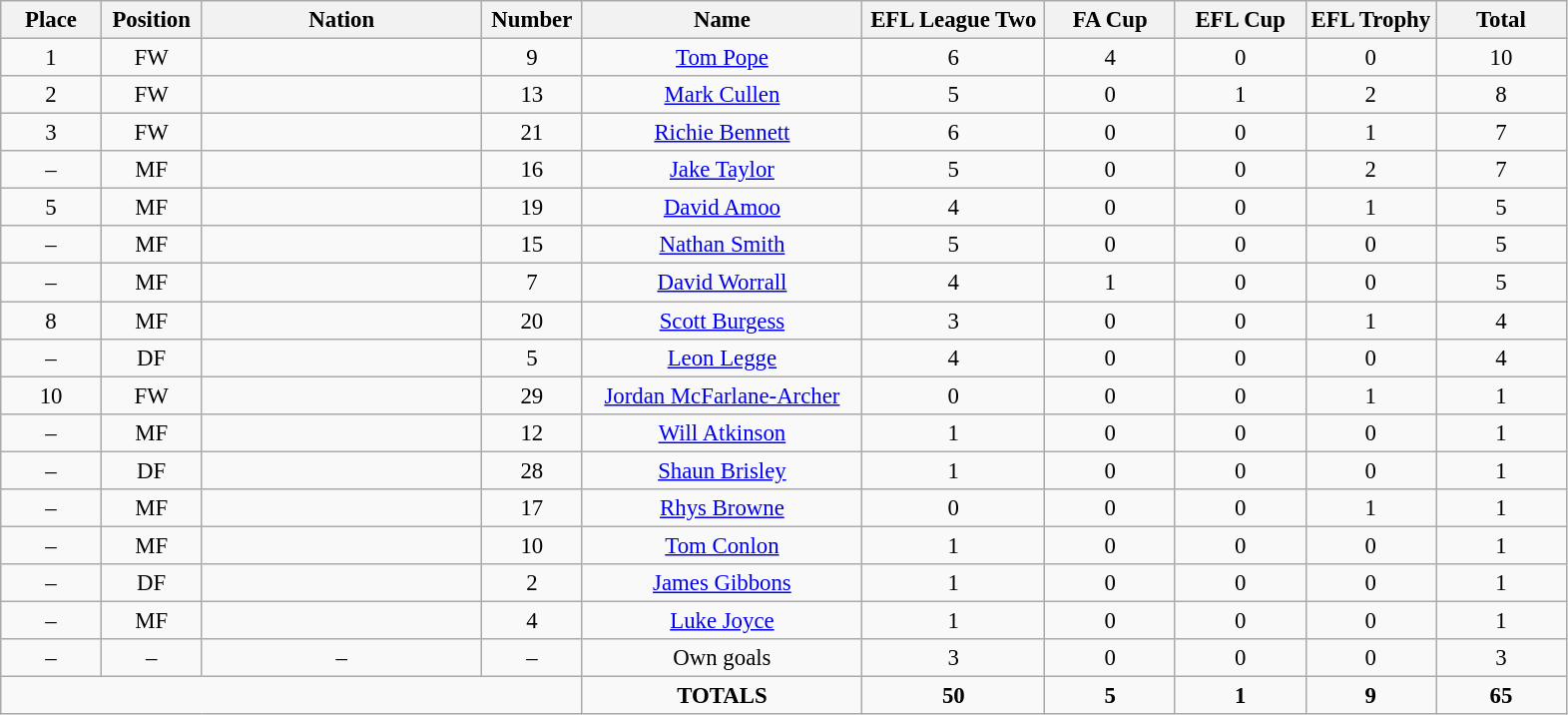<table class="wikitable" style="font-size: 95%; text-align: center;">
<tr>
<th width=60>Place</th>
<th width=60>Position</th>
<th width=180>Nation</th>
<th width=60>Number</th>
<th width=180>Name</th>
<th width=115>EFL League Two</th>
<th width=80>FA Cup</th>
<th width=80>EFL Cup</th>
<th width=80>EFL Trophy</th>
<th width=80>Total</th>
</tr>
<tr>
<td>1</td>
<td>FW</td>
<td></td>
<td>9</td>
<td><a href='#'>Tom Pope</a></td>
<td>6</td>
<td>4</td>
<td>0</td>
<td>0</td>
<td>10</td>
</tr>
<tr>
<td>2</td>
<td>FW</td>
<td></td>
<td>13</td>
<td><a href='#'>Mark Cullen</a></td>
<td>5</td>
<td>0</td>
<td>1</td>
<td>2</td>
<td>8</td>
</tr>
<tr>
<td>3</td>
<td>FW</td>
<td></td>
<td>21</td>
<td><a href='#'>Richie Bennett</a></td>
<td>6</td>
<td>0</td>
<td>0</td>
<td>1</td>
<td>7</td>
</tr>
<tr>
<td>–</td>
<td>MF</td>
<td></td>
<td>16</td>
<td><a href='#'>Jake Taylor</a></td>
<td>5</td>
<td>0</td>
<td>0</td>
<td>2</td>
<td>7</td>
</tr>
<tr>
<td>5</td>
<td>MF</td>
<td></td>
<td>19</td>
<td><a href='#'>David Amoo</a></td>
<td>4</td>
<td>0</td>
<td>0</td>
<td>1</td>
<td>5</td>
</tr>
<tr>
<td>–</td>
<td>MF</td>
<td></td>
<td>15</td>
<td><a href='#'>Nathan Smith</a></td>
<td>5</td>
<td>0</td>
<td>0</td>
<td>0</td>
<td>5</td>
</tr>
<tr>
<td>–</td>
<td>MF</td>
<td></td>
<td>7</td>
<td><a href='#'>David Worrall</a></td>
<td>4</td>
<td>1</td>
<td>0</td>
<td>0</td>
<td>5</td>
</tr>
<tr>
<td>8</td>
<td>MF</td>
<td></td>
<td>20</td>
<td><a href='#'>Scott Burgess</a></td>
<td>3</td>
<td>0</td>
<td>0</td>
<td>1</td>
<td>4</td>
</tr>
<tr>
<td>–</td>
<td>DF</td>
<td></td>
<td>5</td>
<td><a href='#'>Leon Legge</a></td>
<td>4</td>
<td>0</td>
<td>0</td>
<td>0</td>
<td>4</td>
</tr>
<tr>
<td>10</td>
<td>FW</td>
<td></td>
<td>29</td>
<td><a href='#'>Jordan McFarlane-Archer</a></td>
<td>0</td>
<td>0</td>
<td>0</td>
<td>1</td>
<td>1</td>
</tr>
<tr>
<td>–</td>
<td>MF</td>
<td></td>
<td>12</td>
<td><a href='#'>Will Atkinson</a></td>
<td>1</td>
<td>0</td>
<td>0</td>
<td>0</td>
<td>1</td>
</tr>
<tr>
<td>–</td>
<td>DF</td>
<td></td>
<td>28</td>
<td><a href='#'>Shaun Brisley</a></td>
<td>1</td>
<td>0</td>
<td>0</td>
<td>0</td>
<td>1</td>
</tr>
<tr>
<td>–</td>
<td>MF</td>
<td></td>
<td>17</td>
<td><a href='#'>Rhys Browne</a></td>
<td>0</td>
<td>0</td>
<td>0</td>
<td>1</td>
<td>1</td>
</tr>
<tr>
<td>–</td>
<td>MF</td>
<td></td>
<td>10</td>
<td><a href='#'>Tom Conlon</a></td>
<td>1</td>
<td>0</td>
<td>0</td>
<td>0</td>
<td>1</td>
</tr>
<tr>
<td>–</td>
<td>DF</td>
<td></td>
<td>2</td>
<td><a href='#'>James Gibbons</a></td>
<td>1</td>
<td>0</td>
<td>0</td>
<td>0</td>
<td>1</td>
</tr>
<tr>
<td>–</td>
<td>MF</td>
<td></td>
<td>4</td>
<td><a href='#'>Luke Joyce</a></td>
<td>1</td>
<td>0</td>
<td>0</td>
<td>0</td>
<td>1</td>
</tr>
<tr>
<td>–</td>
<td>–</td>
<td>–</td>
<td>–</td>
<td>Own goals</td>
<td>3</td>
<td>0</td>
<td>0</td>
<td>0</td>
<td>3</td>
</tr>
<tr>
<td colspan="4"></td>
<td><strong>TOTALS</strong></td>
<td><strong>50</strong></td>
<td><strong>5</strong></td>
<td><strong>1</strong></td>
<td><strong>9</strong></td>
<td><strong>65</strong></td>
</tr>
</table>
